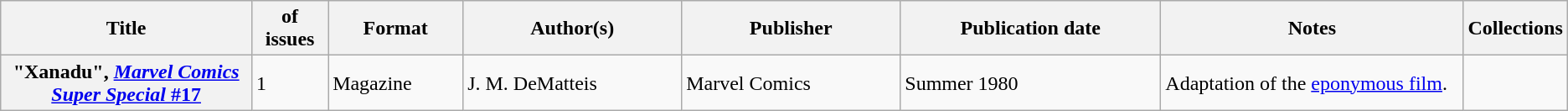<table class="wikitable">
<tr>
<th>Title</th>
<th style="width:40pt"> of issues</th>
<th style="width:75pt">Format</th>
<th style="width:125pt">Author(s)</th>
<th style="width:125pt">Publisher</th>
<th style="width:150pt">Publication date</th>
<th style="width:175pt">Notes</th>
<th>Collections</th>
</tr>
<tr>
<th>"Xanadu", <a href='#'><em>Marvel Comics Super Special</em> #17</a></th>
<td>1</td>
<td>Magazine</td>
<td>J. M. DeMatteis</td>
<td>Marvel Comics</td>
<td>Summer 1980</td>
<td>Adaptation of the <a href='#'>eponymous film</a>.</td>
<td></td>
</tr>
</table>
